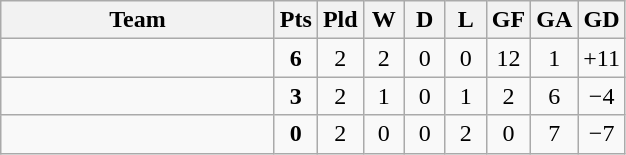<table class="wikitable" style="text-align:center;">
<tr>
<th width=175>Team</th>
<th width=20 abbr="Points">Pts</th>
<th width=20 abbr="Played">Pld</th>
<th width=20 abbr="Won">W</th>
<th width=20 abbr="Drawn">D</th>
<th width=20 abbr="Lost">L</th>
<th width=20 abbr="Goals for">GF</th>
<th width=20 abbr="Goals against">GA</th>
<th width=20 abbr="Goal difference">GD</th>
</tr>
<tr>
<td style="text-align:left;"></td>
<td><strong>6</strong></td>
<td>2</td>
<td>2</td>
<td>0</td>
<td>0</td>
<td>12</td>
<td>1</td>
<td>+11</td>
</tr>
<tr>
<td style="text-align:left;"></td>
<td><strong>3</strong></td>
<td>2</td>
<td>1</td>
<td>0</td>
<td>1</td>
<td>2</td>
<td>6</td>
<td>−4</td>
</tr>
<tr>
<td style="text-align:left;"></td>
<td><strong>0</strong></td>
<td>2</td>
<td>0</td>
<td>0</td>
<td>2</td>
<td>0</td>
<td>7</td>
<td>−7</td>
</tr>
</table>
